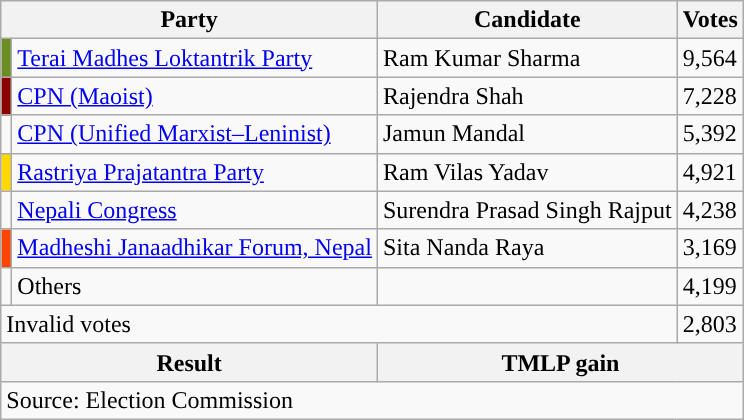<table class="wikitable">
<tr>
<th colspan="2">Party</th>
<th>Candidate</th>
<th>Votes</th>
</tr>
<tr>
<td style="background-color:olivedrab"></td>
<td><a href='#'>Terai Madhes Loktantrik Party</a></td>
<td>Ram Kumar Sharma</td>
<td>9,564</td>
</tr>
<tr>
<td style="background-color:darkred"></td>
<td><a href='#'>CPN (Maoist)</a></td>
<td>Rajendra Shah</td>
<td>7,228</td>
</tr>
<tr>
<td style="background-color:"></td>
<td><a href='#'>CPN (Unified Marxist–Leninist)</a></td>
<td>Jamun Mandal</td>
<td>5,392</td>
</tr>
<tr>
<td style="background-color:gold"></td>
<td><a href='#'>Rastriya Prajatantra Party</a></td>
<td>Ram Vilas Yadav</td>
<td>4,921</td>
</tr>
<tr>
<td style="background-color:"></td>
<td><a href='#'>Nepali Congress</a></td>
<td>Surendra Prasad Singh Rajput</td>
<td>4,238</td>
</tr>
<tr>
<td style="background-color:orangered"></td>
<td><a href='#'>Madheshi Janaadhikar Forum, Nepal</a></td>
<td>Sita Nanda Raya</td>
<td>3,169</td>
</tr>
<tr>
<td></td>
<td>Others</td>
<td></td>
<td>4,199</td>
</tr>
<tr>
<td colspan="3">Invalid votes</td>
<td>2,803</td>
</tr>
<tr>
<th colspan="2">Result</th>
<th colspan="2">TMLP gain</th>
</tr>
<tr>
<td colspan="4">Source: Election Commission</td>
</tr>
</table>
